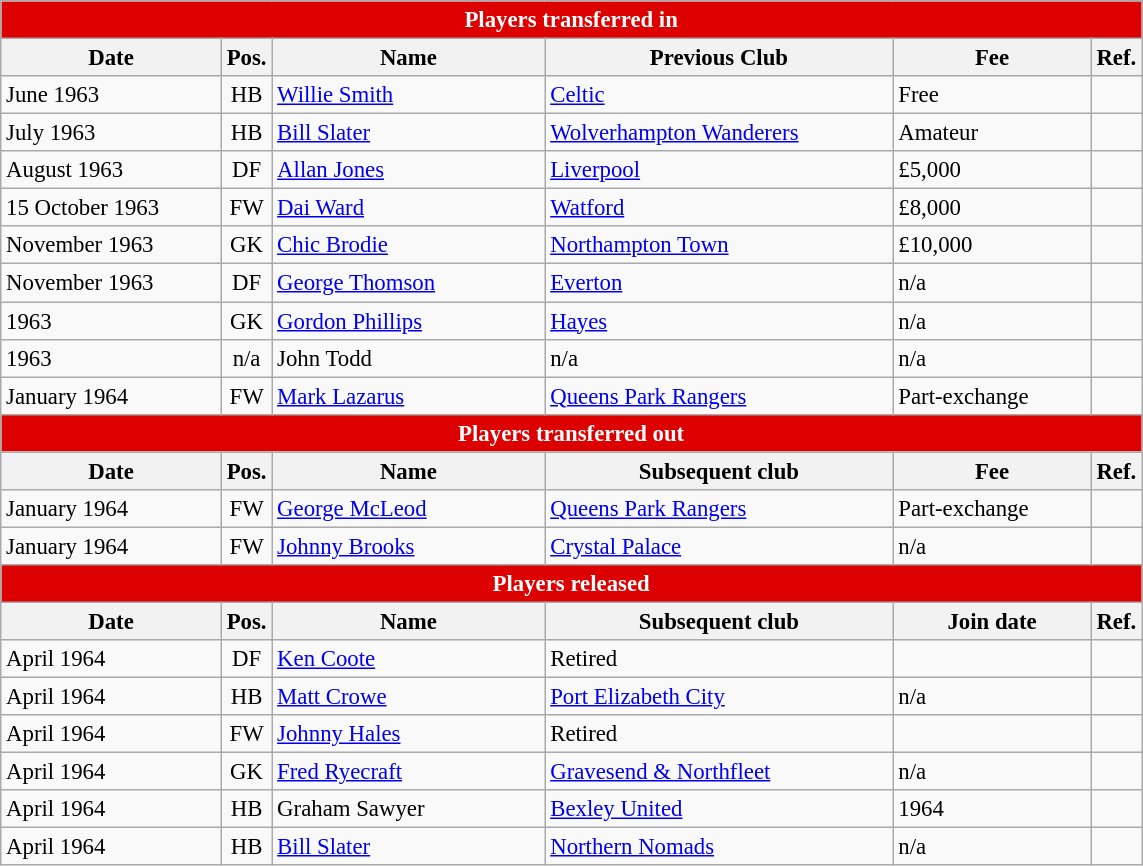<table style="font-size:95%;" class="wikitable">
<tr>
<th style="background:#d00; color:white; text-align:center;" colspan="6">Players transferred in</th>
</tr>
<tr>
<th style="width:140px;">Date</th>
<th style="width:25px;">Pos.</th>
<th style="width:175px;">Name</th>
<th style="width:225px;">Previous Club</th>
<th style="width:125px;">Fee</th>
<th style="width:25px;">Ref.</th>
</tr>
<tr>
<td>June 1963</td>
<td style="text-align:center;">HB</td>
<td> <a href='#'>Willie Smith</a></td>
<td> <a href='#'>Celtic</a></td>
<td>Free</td>
<td></td>
</tr>
<tr>
<td>July 1963</td>
<td style="text-align:center;">HB</td>
<td> <a href='#'>Bill Slater</a></td>
<td> <a href='#'>Wolverhampton Wanderers</a></td>
<td>Amateur</td>
<td></td>
</tr>
<tr>
<td>August 1963</td>
<td style="text-align:center;">DF</td>
<td> <a href='#'>Allan Jones</a></td>
<td> <a href='#'>Liverpool</a></td>
<td>£5,000</td>
<td></td>
</tr>
<tr>
<td>15 October 1963</td>
<td style="text-align:center;">FW</td>
<td> <a href='#'>Dai Ward</a></td>
<td> <a href='#'>Watford</a></td>
<td>£8,000</td>
<td></td>
</tr>
<tr>
<td>November 1963</td>
<td style="text-align:center;">GK</td>
<td> <a href='#'>Chic Brodie</a></td>
<td> <a href='#'>Northampton Town</a></td>
<td>£10,000</td>
<td></td>
</tr>
<tr>
<td>November 1963</td>
<td style="text-align:center;">DF</td>
<td> <a href='#'>George Thomson</a></td>
<td> <a href='#'>Everton</a></td>
<td>n/a</td>
<td></td>
</tr>
<tr>
<td>1963</td>
<td style="text-align:center;">GK</td>
<td> <a href='#'>Gordon Phillips</a></td>
<td> <a href='#'>Hayes</a></td>
<td>n/a</td>
<td></td>
</tr>
<tr>
<td>1963</td>
<td style="text-align:center;">n/a</td>
<td> John Todd</td>
<td>n/a</td>
<td>n/a</td>
<td></td>
</tr>
<tr>
<td>January 1964</td>
<td style="text-align:center;">FW</td>
<td> <a href='#'>Mark Lazarus</a></td>
<td> <a href='#'>Queens Park Rangers</a></td>
<td>Part-exchange</td>
<td></td>
</tr>
<tr>
<th style="background:#d00; color:white; text-align:center;" colspan="6">Players transferred out</th>
</tr>
<tr>
<th>Date</th>
<th>Pos.</th>
<th>Name</th>
<th>Subsequent club</th>
<th>Fee</th>
<th>Ref.</th>
</tr>
<tr>
<td>January 1964</td>
<td style="text-align:center;">FW</td>
<td> <a href='#'>George McLeod</a></td>
<td> <a href='#'>Queens Park Rangers</a></td>
<td>Part-exchange</td>
<td></td>
</tr>
<tr>
<td>January 1964</td>
<td style="text-align:center;">FW</td>
<td> <a href='#'>Johnny Brooks</a></td>
<td> <a href='#'>Crystal Palace</a></td>
<td>n/a</td>
<td></td>
</tr>
<tr>
<th style="background:#d00; color:white; text-align:center;" colspan="6">Players released</th>
</tr>
<tr>
<th>Date</th>
<th>Pos.</th>
<th>Name</th>
<th>Subsequent club</th>
<th>Join date</th>
<th>Ref.</th>
</tr>
<tr>
<td>April 1964</td>
<td style="text-align:center;">DF</td>
<td> <a href='#'>Ken Coote</a></td>
<td>Retired</td>
<td></td>
<td></td>
</tr>
<tr>
<td>April 1964</td>
<td style="text-align:center;">HB</td>
<td> <a href='#'>Matt Crowe</a></td>
<td> <a href='#'>Port Elizabeth City</a></td>
<td>n/a</td>
<td></td>
</tr>
<tr>
<td>April 1964</td>
<td style="text-align:center;">FW</td>
<td> <a href='#'>Johnny Hales</a></td>
<td>Retired</td>
<td></td>
<td></td>
</tr>
<tr>
<td>April 1964</td>
<td style="text-align:center;">GK</td>
<td> <a href='#'>Fred Ryecraft</a></td>
<td> <a href='#'>Gravesend & Northfleet</a></td>
<td>n/a</td>
<td></td>
</tr>
<tr>
<td>April 1964</td>
<td style="text-align:center;">HB</td>
<td> Graham Sawyer</td>
<td> <a href='#'>Bexley United</a></td>
<td>1964</td>
<td></td>
</tr>
<tr>
<td>April 1964</td>
<td style="text-align:center;">HB</td>
<td> <a href='#'>Bill Slater</a></td>
<td> <a href='#'>Northern Nomads</a></td>
<td>n/a</td>
<td></td>
</tr>
</table>
